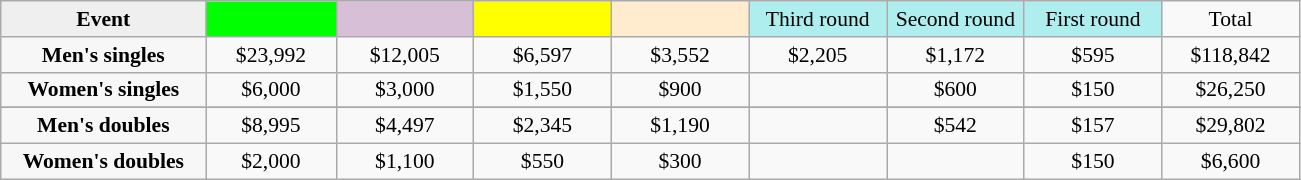<table class=wikitable style=font-size:90%;text-align:center>
<tr>
<td width=130 bgcolor=efefef><strong>Event</strong></td>
<td width=80 bgcolor=lime><strong></strong></td>
<td width=85 bgcolor=thistle></td>
<td width=85 bgcolor=ffff00></td>
<td width=85 bgcolor=ffebcd></td>
<td width=85 bgcolor=afeeee>Third round</td>
<td width=85 bgcolor=afeeee>Second round</td>
<td width=85 bgcolor=afeeee>First round</td>
<td width=85 bgcolor=>Total</td>
</tr>
<tr>
<th style=background:#f7f7f7>Men's singles</th>
<td>$23,992</td>
<td>$12,005</td>
<td>$6,597</td>
<td>$3,552</td>
<td>$2,205</td>
<td>$1,172</td>
<td>$595</td>
<td>$118,842</td>
</tr>
<tr>
<th style=background:#f7f7f7>Women's singles</th>
<td>$6,000</td>
<td>$3,000</td>
<td>$1,550</td>
<td>$900</td>
<td></td>
<td>$600</td>
<td>$150</td>
<td>$26,250</td>
</tr>
<tr>
</tr>
<tr>
<th style=background:#f7f7f7>Men's doubles</th>
<td>$8,995</td>
<td>$4,497</td>
<td>$2,345</td>
<td>$1,190</td>
<td></td>
<td>$542</td>
<td>$157</td>
<td>$29,802</td>
</tr>
<tr>
<th style=background:#f7f7f7>Women's doubles</th>
<td>$2,000</td>
<td>$1,100</td>
<td>$550</td>
<td>$300</td>
<td></td>
<td></td>
<td>$150</td>
<td>$6,600</td>
</tr>
</table>
